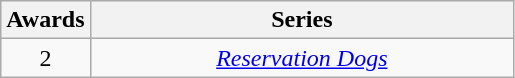<table class="wikitable" rowspan=2 border=2 style="text-align:center;">
<tr>
<th scope="col" width="50">Awards</th>
<th scope="col" width="275">Series</th>
</tr>
<tr>
<td>2</td>
<td><em><a href='#'>Reservation Dogs</a></em></td>
</tr>
</table>
